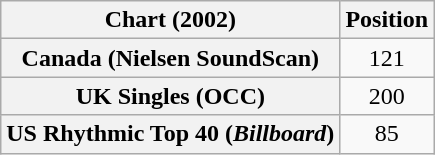<table class="wikitable sortable plainrowheaders" style="text-align:center">
<tr>
<th>Chart (2002)</th>
<th>Position</th>
</tr>
<tr>
<th scope="row">Canada (Nielsen SoundScan)</th>
<td>121</td>
</tr>
<tr>
<th scope="row">UK Singles (OCC)</th>
<td>200</td>
</tr>
<tr>
<th scope="row">US Rhythmic Top 40 (<em>Billboard</em>)</th>
<td>85</td>
</tr>
</table>
